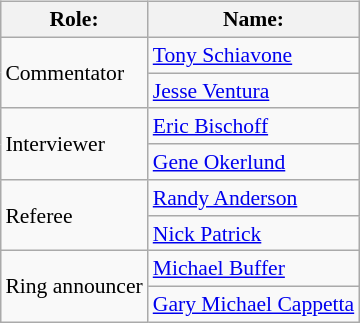<table class=wikitable style="font-size:90%; margin: 0.5em 0 0.5em 1em; float: right; clear: right;">
<tr>
<th>Role:</th>
<th>Name:</th>
</tr>
<tr>
<td rowspan=2>Commentator</td>
<td><a href='#'>Tony Schiavone</a></td>
</tr>
<tr>
<td><a href='#'>Jesse Ventura</a></td>
</tr>
<tr>
<td rowspan=2>Interviewer</td>
<td><a href='#'>Eric Bischoff</a></td>
</tr>
<tr>
<td><a href='#'>Gene Okerlund</a></td>
</tr>
<tr>
<td rowspan=2>Referee</td>
<td><a href='#'>Randy Anderson</a></td>
</tr>
<tr>
<td><a href='#'>Nick Patrick</a></td>
</tr>
<tr>
<td rowspan=2>Ring announcer</td>
<td><a href='#'>Michael Buffer</a></td>
</tr>
<tr>
<td><a href='#'>Gary Michael Cappetta</a></td>
</tr>
</table>
